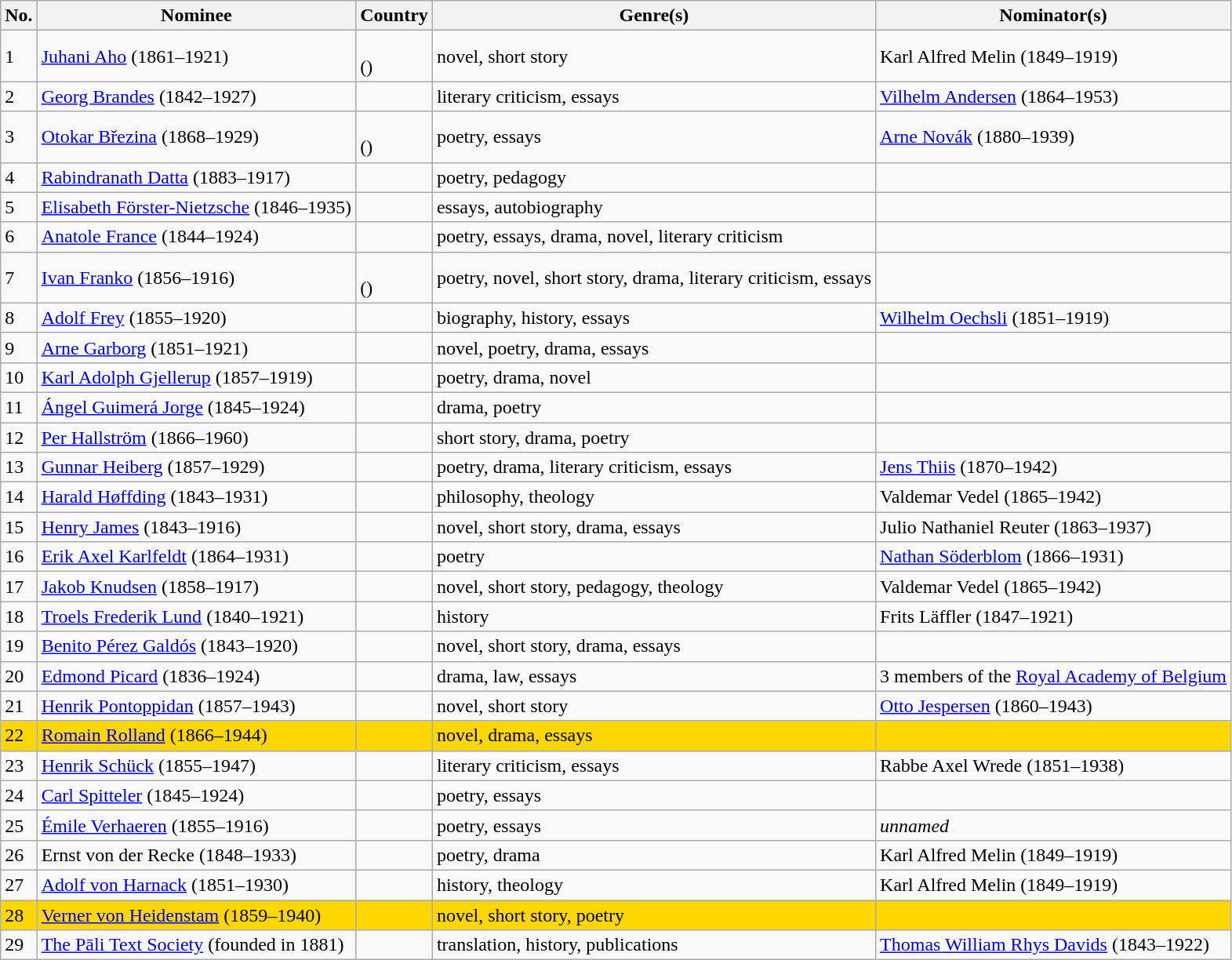<table class="sortable wikitable mw-collapsible">
<tr>
<th scope=col>No.</th>
<th scope=col>Nominee</th>
<th scope=col>Country</th>
<th scope=col>Genre(s)</th>
<th scope=col>Nominator(s)</th>
</tr>
<tr>
<td>1</td>
<td><a href='#'>Juhani Aho</a> (1861–1921)</td>
<td><br>()</td>
<td>novel, short story</td>
<td>Karl Alfred Melin (1849–1919)</td>
</tr>
<tr>
<td>2</td>
<td><a href='#'>Georg Brandes</a> (1842–1927)</td>
<td></td>
<td>literary criticism, essays</td>
<td><a href='#'>Vilhelm Andersen</a> (1864–1953)</td>
</tr>
<tr>
<td>3</td>
<td><a href='#'>Otokar Březina</a> (1868–1929)</td>
<td><br>()</td>
<td>poetry, essays</td>
<td><a href='#'>Arne Novák</a> (1880–1939)</td>
</tr>
<tr>
<td>4</td>
<td><a href='#'>Rabindranath Datta</a> (1883–1917)</td>
<td></td>
<td>poetry, pedagogy</td>
<td></td>
</tr>
<tr>
<td>5</td>
<td><a href='#'>Elisabeth Förster-Nietzsche</a> (1846–1935)</td>
<td></td>
<td>essays, autobiography</td>
<td></td>
</tr>
<tr>
<td>6</td>
<td><a href='#'>Anatole France</a> (1844–1924)</td>
<td></td>
<td>poetry, essays, drama, novel, literary criticism</td>
<td></td>
</tr>
<tr>
<td>7</td>
<td><a href='#'>Ivan Franko</a> (1856–1916)</td>
<td><br>()</td>
<td>poetry, novel, short story, drama, literary criticism, essays</td>
<td></td>
</tr>
<tr>
<td>8</td>
<td><a href='#'>Adolf Frey</a> (1855–1920)</td>
<td></td>
<td>biography, history, essays</td>
<td><a href='#'>Wilhelm Oechsli</a> (1851–1919)</td>
</tr>
<tr>
<td>9</td>
<td><a href='#'>Arne Garborg</a> (1851–1921)</td>
<td></td>
<td>novel, poetry, drama, essays</td>
<td></td>
</tr>
<tr>
<td>10</td>
<td><a href='#'>Karl Adolph Gjellerup</a> (1857–1919)</td>
<td></td>
<td>poetry, drama, novel</td>
<td></td>
</tr>
<tr>
<td>11</td>
<td><a href='#'>Ángel Guimerá Jorge</a> (1845–1924)</td>
<td></td>
<td>drama, poetry</td>
<td></td>
</tr>
<tr>
<td>12</td>
<td><a href='#'>Per Hallström</a> (1866–1960)</td>
<td></td>
<td>short story, drama, poetry</td>
<td></td>
</tr>
<tr>
<td>13</td>
<td><a href='#'>Gunnar Heiberg</a> (1857–1929)</td>
<td></td>
<td>poetry, drama, literary criticism, essays</td>
<td><a href='#'>Jens Thiis</a> (1870–1942)</td>
</tr>
<tr>
<td>14</td>
<td><a href='#'>Harald Høffding</a> (1843–1931)</td>
<td></td>
<td>philosophy, theology</td>
<td>Valdemar Vedel (1865–1942)</td>
</tr>
<tr>
<td>15</td>
<td><a href='#'>Henry James</a> (1843–1916)</td>
<td><br></td>
<td>novel, short story, drama, essays</td>
<td>Julio Nathaniel Reuter (1863–1937)</td>
</tr>
<tr>
<td>16</td>
<td><a href='#'>Erik Axel Karlfeldt</a> (1864–1931)</td>
<td></td>
<td>poetry</td>
<td><a href='#'>Nathan Söderblom</a> (1866–1931)</td>
</tr>
<tr>
<td>17</td>
<td><a href='#'>Jakob Knudsen</a> (1858–1917)</td>
<td></td>
<td>novel, short story, pedagogy, theology</td>
<td>Valdemar Vedel (1865–1942)</td>
</tr>
<tr>
<td>18</td>
<td><a href='#'>Troels Frederik Lund</a> (1840–1921)</td>
<td></td>
<td>history</td>
<td>Frits Läffler (1847–1921)</td>
</tr>
<tr>
<td>19</td>
<td><a href='#'>Benito Pérez Galdós</a> (1843–1920)</td>
<td></td>
<td>novel, short story, drama, essays</td>
<td></td>
</tr>
<tr>
<td>20</td>
<td><a href='#'>Edmond Picard</a> (1836–1924)</td>
<td></td>
<td>drama, law, essays</td>
<td>3 members of the <a href='#'>Royal Academy of Belgium</a></td>
</tr>
<tr>
<td>21</td>
<td><a href='#'>Henrik Pontoppidan</a> (1857–1943)</td>
<td></td>
<td>novel, short story</td>
<td><a href='#'>Otto Jespersen</a> (1860–1943)</td>
</tr>
<tr>
<td style="background:gold;white-space:nowrap">22</td>
<td style="background:gold;white-space:nowrap"><a href='#'>Romain Rolland</a> (1866–1944)</td>
<td style="background:gold;white-space:nowrap"></td>
<td style="background:gold;white-space:nowrap">novel, drama, essays</td>
<td style="background:gold;white-space:nowrap"></td>
</tr>
<tr>
<td>23</td>
<td><a href='#'>Henrik Schück</a> (1855–1947)</td>
<td></td>
<td>literary criticism, essays</td>
<td>Rabbe Axel Wrede (1851–1938)</td>
</tr>
<tr>
<td>24</td>
<td><a href='#'>Carl Spitteler</a> (1845–1924)</td>
<td></td>
<td>poetry, essays</td>
<td></td>
</tr>
<tr>
<td>25</td>
<td><a href='#'>Émile Verhaeren</a> (1855–1916)</td>
<td></td>
<td>poetry, essays</td>
<td><em>unnamed</em></td>
</tr>
<tr>
<td>26</td>
<td>Ernst von der Recke (1848–1933)</td>
<td></td>
<td>poetry, drama</td>
<td>Karl Alfred Melin (1849–1919)</td>
</tr>
<tr>
<td>27</td>
<td><a href='#'>Adolf von Harnack</a> (1851–1930)</td>
<td></td>
<td>history, theology</td>
<td>Karl Alfred Melin (1849–1919)</td>
</tr>
<tr>
<td style="background:gold;white-space:nowrap">28</td>
<td style="background:gold;white-space:nowrap"><a href='#'>Verner von Heidenstam</a> (1859–1940)</td>
<td style="background:gold;white-space:nowrap"></td>
<td style="background:gold;white-space:nowrap">novel, short story, poetry</td>
<td style="background:gold;white-space:nowrap"></td>
</tr>
<tr>
<td>29</td>
<td><a href='#'>The Pāli Text Society</a> (founded in 1881)</td>
<td></td>
<td>translation, history, publications</td>
<td><a href='#'>Thomas William Rhys Davids</a> (1843–1922)</td>
</tr>
</table>
